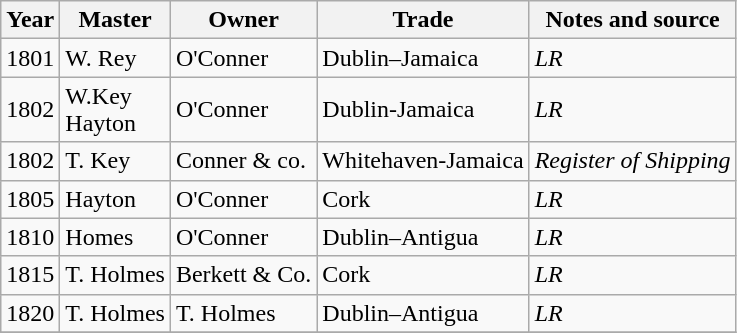<table class="sortable wikitable">
<tr>
<th>Year</th>
<th>Master</th>
<th>Owner</th>
<th>Trade</th>
<th>Notes and source</th>
</tr>
<tr>
<td>1801</td>
<td>W. Rey</td>
<td>O'Conner</td>
<td>Dublin–Jamaica</td>
<td><em>LR</em></td>
</tr>
<tr>
<td>1802</td>
<td>W.Key<br>Hayton</td>
<td>O'Conner</td>
<td>Dublin-Jamaica</td>
<td><em>LR</em></td>
</tr>
<tr>
<td>1802</td>
<td>T. Key</td>
<td>Conner & co.</td>
<td>Whitehaven-Jamaica</td>
<td><em>Register of Shipping</em></td>
</tr>
<tr>
<td>1805</td>
<td>Hayton</td>
<td>O'Conner</td>
<td>Cork</td>
<td><em>LR</em></td>
</tr>
<tr>
<td>1810</td>
<td>Homes</td>
<td>O'Conner</td>
<td>Dublin–Antigua</td>
<td><em>LR</em></td>
</tr>
<tr>
<td>1815</td>
<td>T. Holmes</td>
<td>Berkett & Co.</td>
<td>Cork</td>
<td><em>LR</em></td>
</tr>
<tr>
<td>1820</td>
<td>T. Holmes</td>
<td>T. Holmes</td>
<td>Dublin–Antigua</td>
<td><em>LR</em></td>
</tr>
<tr>
</tr>
</table>
